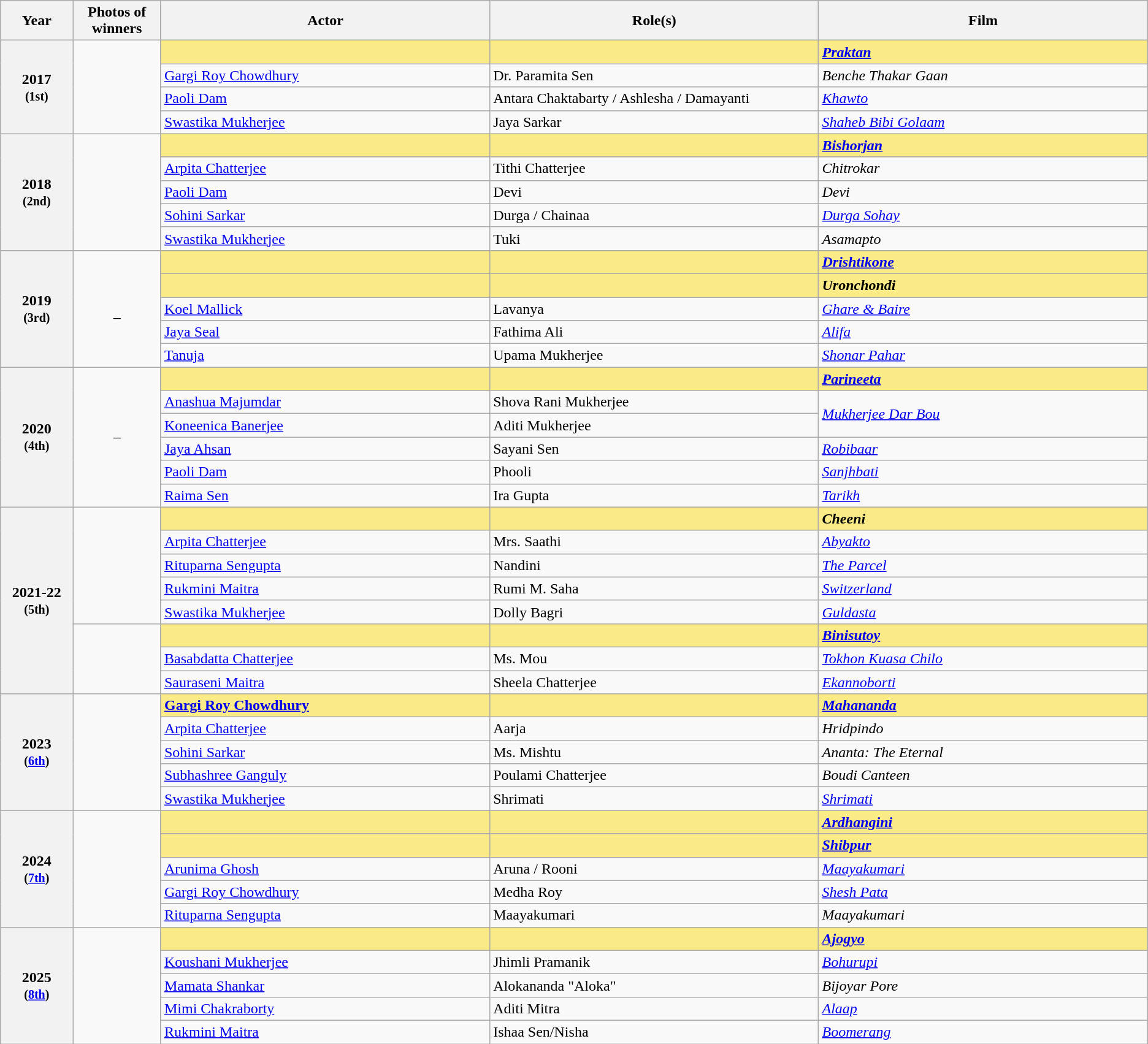<table class="wikitable sortable" style="text-align:left;">
<tr>
<th scope="col" style="width:3%;text-align:center;">Year</th>
<th scope="col" style="width:3%;text-align:center;">Photos of winners</th>
<th scope="col" style="width:15%;text-align:center;">Actor</th>
<th scope="col" style="width:15%;text-align:center;">Role(s)</th>
<th scope="col" style="width:15%;text-align:center;">Film</th>
</tr>
<tr>
<th scope="row" rowspan=4 style="text-align:center">2017 <br><small>(1st) </small></th>
<td rowspan=4 style="text-align:center"></td>
<td style="background:#FAEB86;"><strong></strong> </td>
<td style="background:#FAEB86;"><strong></strong></td>
<td style="background:#FAEB86;"><strong><em><a href='#'>Praktan</a></em></strong></td>
</tr>
<tr>
<td><a href='#'>Gargi Roy Chowdhury</a></td>
<td>Dr. Paramita Sen</td>
<td><em>Benche Thakar Gaan</em></td>
</tr>
<tr>
<td><a href='#'>Paoli Dam</a></td>
<td>Antara Chaktabarty / Ashlesha / Damayanti</td>
<td><em><a href='#'>Khawto</a></em></td>
</tr>
<tr>
<td><a href='#'>Swastika Mukherjee</a></td>
<td>Jaya Sarkar</td>
<td><em><a href='#'>Shaheb Bibi Golaam</a></em></td>
</tr>
<tr>
<th scope="row" rowspan=5 style="text-align:center">2018 <br><small>(2nd) </small></th>
<td rowspan=5 style="text-align:center"></td>
<td style="background:#FAEB86;"><strong></strong> </td>
<td style="background:#FAEB86;"><strong></strong></td>
<td style="background:#FAEB86;"><strong><em><a href='#'>Bishorjan</a></em></strong></td>
</tr>
<tr>
<td><a href='#'>Arpita Chatterjee</a></td>
<td>Tithi Chatterjee</td>
<td><em>Chitrokar</em></td>
</tr>
<tr>
<td><a href='#'>Paoli Dam</a></td>
<td>Devi</td>
<td><em>Devi</em></td>
</tr>
<tr>
<td><a href='#'>Sohini Sarkar</a></td>
<td>Durga / Chainaa</td>
<td><em><a href='#'>Durga Sohay</a></em></td>
</tr>
<tr>
<td><a href='#'>Swastika Mukherjee</a></td>
<td>Tuki</td>
<td><em>Asamapto</em></td>
</tr>
<tr>
<th scope="row" rowspan=5 style="text-align:center">2019 <br><small>(3rd) </small></th>
<td rowspan=5 style="text-align:center"><br> –</td>
<td style="background:#FAEB86;"><strong></strong> </td>
<td style="background:#FAEB86;"><strong></strong></td>
<td style="background:#FAEB86;"><strong><em><a href='#'>Drishtikone</a></em></strong></td>
</tr>
<tr>
<td style="background:#FAEB86;"><strong></strong> </td>
<td style="background:#FAEB86;"><strong></strong></td>
<td style="background:#FAEB86;"><strong><em>Uronchondi</em></strong></td>
</tr>
<tr>
<td><a href='#'>Koel Mallick</a></td>
<td>Lavanya</td>
<td><em><a href='#'>Ghare & Baire</a></em></td>
</tr>
<tr>
<td><a href='#'>Jaya Seal</a></td>
<td>Fathima Ali</td>
<td><em><a href='#'>Alifa</a></em></td>
</tr>
<tr>
<td><a href='#'>Tanuja</a></td>
<td>Upama Mukherjee</td>
<td><em><a href='#'>Shonar Pahar</a></em></td>
</tr>
<tr>
<th scope="row" rowspan=6 style="text-align:center">2020 <br><small>(4th) </small></th>
<td rowspan=6 style="text-align:center">–</td>
<td style="background:#FAEB86;"><strong></strong> </td>
<td style="background:#FAEB86;"><strong></strong></td>
<td style="background:#FAEB86;"><strong><em><a href='#'>Parineeta</a></em></strong></td>
</tr>
<tr>
<td><a href='#'>Anashua Majumdar</a></td>
<td>Shova Rani Mukherjee</td>
<td rowspan="2"><em><a href='#'>Mukherjee Dar Bou</a></em></td>
</tr>
<tr>
<td><a href='#'>Koneenica Banerjee</a></td>
<td>Aditi Mukherjee</td>
</tr>
<tr>
<td><a href='#'>Jaya Ahsan</a></td>
<td>Sayani Sen</td>
<td><em><a href='#'>Robibaar</a></em></td>
</tr>
<tr>
<td><a href='#'>Paoli Dam</a></td>
<td>Phooli</td>
<td><em><a href='#'>Sanjhbati</a></em></td>
</tr>
<tr>
<td><a href='#'>Raima Sen</a></td>
<td>Ira Gupta</td>
<td><em><a href='#'>Tarikh</a></em></td>
</tr>
<tr>
<th scope="row" rowspan=8 style="text-align:center">2021-22 <br><small>(5th) </small></th>
<td rowspan=5 style="text-align:center"></td>
<td style="background:#FAEB86;"><strong></strong> </td>
<td style="background:#FAEB86;"><strong></strong></td>
<td style="background:#FAEB86;"><strong><em>Cheeni</em></strong></td>
</tr>
<tr>
<td><a href='#'>Arpita Chatterjee</a></td>
<td>Mrs. Saathi</td>
<td><em><a href='#'>Abyakto</a></em></td>
</tr>
<tr>
<td><a href='#'>Rituparna Sengupta</a></td>
<td>Nandini</td>
<td><em><a href='#'>The Parcel</a></em></td>
</tr>
<tr>
<td><a href='#'>Rukmini Maitra</a></td>
<td>Rumi M. Saha</td>
<td><em><a href='#'>Switzerland</a></em></td>
</tr>
<tr>
<td><a href='#'>Swastika Mukherjee</a></td>
<td>Dolly Bagri</td>
<td><em><a href='#'>Guldasta</a></em></td>
</tr>
<tr>
<td rowspan=3 style="text-align:center"></td>
<td style="background:#FAEB86;"><strong></strong> </td>
<td style="background:#FAEB86;"><strong></strong></td>
<td style="background:#FAEB86;"><strong><em><a href='#'>Binisutoy</a></em></strong></td>
</tr>
<tr>
<td><a href='#'>Basabdatta Chatterjee</a></td>
<td>Ms. Mou</td>
<td><em><a href='#'>Tokhon Kuasa Chilo</a></em></td>
</tr>
<tr>
<td><a href='#'>Sauraseni Maitra</a></td>
<td>Sheela Chatterjee</td>
<td><em><a href='#'>Ekannoborti</a></em></td>
</tr>
<tr>
<th scope="row" rowspan=5 style="text-align:center">2023 <br><small>(<a href='#'>6th</a>) </small></th>
<td rowspan=5 style="text-align:center"></td>
<td style="background:#FAEB86;"><strong><a href='#'>Gargi Roy Chowdhury</a></strong> </td>
<td style="background:#FAEB86;"><strong></strong></td>
<td style="background:#FAEB86;"><strong><em><a href='#'>Mahananda</a></em></strong></td>
</tr>
<tr>
<td><a href='#'>Arpita Chatterjee</a></td>
<td>Aarja</td>
<td><em>Hridpindo</em></td>
</tr>
<tr>
<td><a href='#'>Sohini Sarkar</a></td>
<td>Ms. Mishtu</td>
<td><em>Ananta: The Eternal</em></td>
</tr>
<tr>
<td><a href='#'>Subhashree Ganguly</a></td>
<td>Poulami Chatterjee</td>
<td><em>Boudi Canteen</em></td>
</tr>
<tr>
<td><a href='#'>Swastika Mukherjee</a></td>
<td>Shrimati</td>
<td><em><a href='#'>Shrimati</a></em></td>
</tr>
<tr>
<th scope="row" rowspan=5 style="text-align:center">2024 <br><small>(<a href='#'>7th</a>) </small></th>
<td rowspan=5 style="text-align:center"> <br> </td>
<td style="background:#FAEB86;"><strong></strong> </td>
<td style="background:#FAEB86;"><strong></strong></td>
<td style="background:#FAEB86;"><strong><em><a href='#'>Ardhangini</a></em></strong></td>
</tr>
<tr>
<td style="background:#FAEB86;"><strong></strong> </td>
<td style="background:#FAEB86;"><strong></strong></td>
<td style="background:#FAEB86;"><strong><em><a href='#'>Shibpur</a></em></strong></td>
</tr>
<tr>
<td><a href='#'>Arunima Ghosh</a></td>
<td>Aruna / Rooni</td>
<td rowspan="1"><em><a href='#'>Maayakumari</a></em></td>
</tr>
<tr>
<td><a href='#'>Gargi Roy Chowdhury</a></td>
<td>Medha Roy</td>
<td><em><a href='#'>Shesh Pata</a></em></td>
</tr>
<tr>
<td><a href='#'>Rituparna Sengupta</a></td>
<td>Maayakumari</td>
<td><em>Maayakumari</em></td>
</tr>
<tr>
<th scope="row" rowspan=6 style="text-align:center">2025 <br><small>(<a href='#'>8th</a>) </small></th>
<td rowspan=6 style="text-align:center"></td>
<td style="background:#FAEB86;"><strong></strong> </td>
<td style="background:#FAEB86;"><strong></strong></td>
<td style="background:#FAEB86;"><strong><em><a href='#'>Ajogyo</a></em></strong></td>
</tr>
<tr>
<td><a href='#'>Koushani Mukherjee</a></td>
<td>Jhimli Pramanik</td>
<td><em><a href='#'>Bohurupi</a></em></td>
</tr>
<tr>
<td><a href='#'>Mamata Shankar</a></td>
<td>Alokananda "Aloka"</td>
<td><em>Bijoyar Pore</em></td>
</tr>
<tr>
<td><a href='#'>Mimi Chakraborty</a></td>
<td>Aditi Mitra</td>
<td><em><a href='#'>Alaap</a></em></td>
</tr>
<tr>
<td><a href='#'>Rukmini Maitra</a></td>
<td>Ishaa Sen/Nisha</td>
<td><em><a href='#'>Boomerang</a></em></td>
</tr>
</table>
